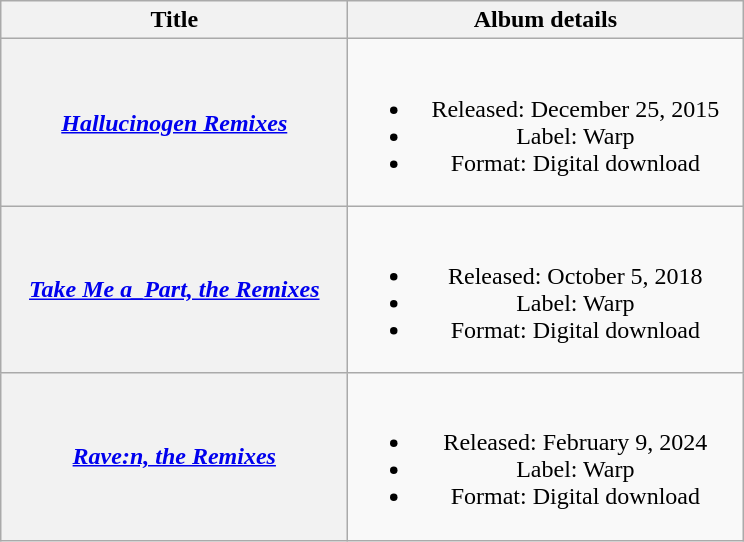<table class="wikitable plainrowheaders" style="text-align:center">
<tr>
<th scope="col" style="width:14em;">Title</th>
<th scope="col" style="width:16em;">Album details</th>
</tr>
<tr>
<th scope="row"><em><a href='#'>Hallucinogen Remixes</a></em></th>
<td><br><ul><li>Released: December 25, 2015</li><li>Label: Warp</li><li>Format: Digital download</li></ul></td>
</tr>
<tr>
<th scope="row"><em><a href='#'>Take Me a_Part, the Remixes</a></em></th>
<td><br><ul><li>Released: October 5, 2018</li><li>Label: Warp</li><li>Format: Digital download</li></ul></td>
</tr>
<tr>
<th scope="row"><em><a href='#'>Rave:n, the Remixes</a></em></th>
<td><br><ul><li>Released: February 9, 2024</li><li>Label: Warp</li><li>Format: Digital download</li></ul></td>
</tr>
</table>
